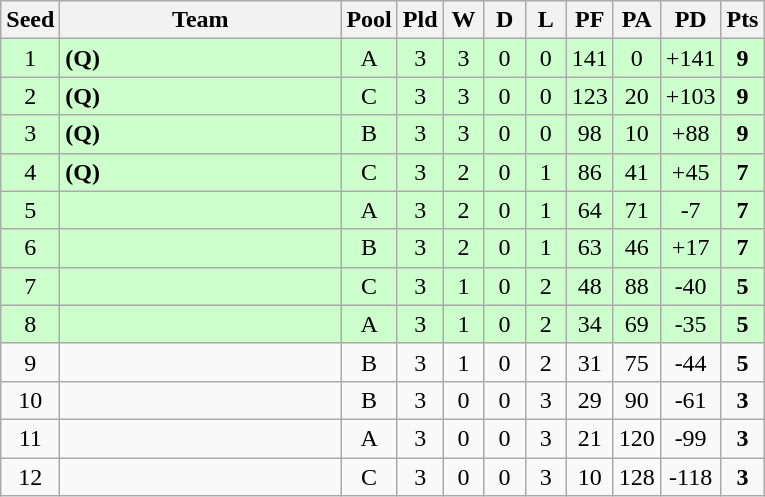<table class="wikitable" style="text-align:center;">
<tr>
<th width="20">Seed</th>
<th width="180">Team</th>
<th width="20">Pool</th>
<th width="20">Pld</th>
<th width="20">W</th>
<th width="20">D</th>
<th width="20">L</th>
<th width="20">PF</th>
<th width="20">PA</th>
<th width="30">PD</th>
<th width="20">Pts</th>
</tr>
<tr bgcolor="ccffcc">
<td>1</td>
<td align="left"> <strong>(Q)</strong></td>
<td>A</td>
<td>3</td>
<td>3</td>
<td>0</td>
<td>0</td>
<td>141</td>
<td>0</td>
<td>+141</td>
<td><strong>9</strong></td>
</tr>
<tr bgcolor="ccffcc">
<td>2</td>
<td align="left"> <strong>(Q)</strong></td>
<td>C</td>
<td>3</td>
<td>3</td>
<td>0</td>
<td>0</td>
<td>123</td>
<td>20</td>
<td>+103</td>
<td><strong>9</strong></td>
</tr>
<tr bgcolor="ccffcc">
<td>3</td>
<td align="left"> <strong>(Q)</strong></td>
<td>B</td>
<td>3</td>
<td>3</td>
<td>0</td>
<td>0</td>
<td>98</td>
<td>10</td>
<td>+88</td>
<td><strong>9</strong></td>
</tr>
<tr bgcolor="ccffcc">
<td>4</td>
<td align="left"> <strong>(Q)</strong></td>
<td>C</td>
<td>3</td>
<td>2</td>
<td>0</td>
<td>1</td>
<td>86</td>
<td>41</td>
<td>+45</td>
<td><strong>7</strong></td>
</tr>
<tr bgcolor="ccffcc">
<td>5</td>
<td align="left"></td>
<td>A</td>
<td>3</td>
<td>2</td>
<td>0</td>
<td>1</td>
<td>64</td>
<td>71</td>
<td>-7</td>
<td><strong>7</strong></td>
</tr>
<tr bgcolor="ccffcc">
<td>6</td>
<td align="left"></td>
<td>B</td>
<td>3</td>
<td>2</td>
<td>0</td>
<td>1</td>
<td>63</td>
<td>46</td>
<td>+17</td>
<td><strong>7</strong></td>
</tr>
<tr bgcolor="ccffcc">
<td>7</td>
<td align="left"></td>
<td>C</td>
<td>3</td>
<td>1</td>
<td>0</td>
<td>2</td>
<td>48</td>
<td>88</td>
<td>-40</td>
<td><strong>5</strong></td>
</tr>
<tr bgcolor="ccffcc">
<td>8</td>
<td align="left"></td>
<td>A</td>
<td>3</td>
<td>1</td>
<td>0</td>
<td>2</td>
<td>34</td>
<td>69</td>
<td>-35</td>
<td><strong>5</strong></td>
</tr>
<tr>
<td>9</td>
<td align="left"></td>
<td>B</td>
<td>3</td>
<td>1</td>
<td>0</td>
<td>2</td>
<td>31</td>
<td>75</td>
<td>-44</td>
<td><strong>5</strong></td>
</tr>
<tr>
<td>10</td>
<td align="left"></td>
<td>B</td>
<td>3</td>
<td>0</td>
<td>0</td>
<td>3</td>
<td>29</td>
<td>90</td>
<td>-61</td>
<td><strong>3</strong></td>
</tr>
<tr>
<td>11</td>
<td align="left"></td>
<td>A</td>
<td>3</td>
<td>0</td>
<td>0</td>
<td>3</td>
<td>21</td>
<td>120</td>
<td>-99</td>
<td><strong>3</strong></td>
</tr>
<tr>
<td>12</td>
<td align="left"></td>
<td>C</td>
<td>3</td>
<td>0</td>
<td>0</td>
<td>3</td>
<td>10</td>
<td>128</td>
<td>-118</td>
<td><strong>3</strong></td>
</tr>
</table>
